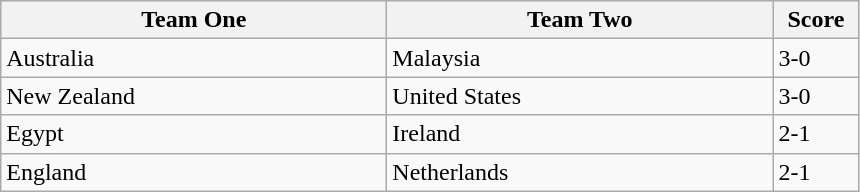<table class="wikitable">
<tr>
<th width=250>Team One</th>
<th width=250>Team Two</th>
<th width=50>Score</th>
</tr>
<tr>
<td> Australia</td>
<td> Malaysia</td>
<td>3-0</td>
</tr>
<tr>
<td> New Zealand</td>
<td> United States</td>
<td>3-0</td>
</tr>
<tr>
<td> Egypt</td>
<td> Ireland</td>
<td>2-1</td>
</tr>
<tr>
<td> England</td>
<td> Netherlands</td>
<td>2-1</td>
</tr>
</table>
